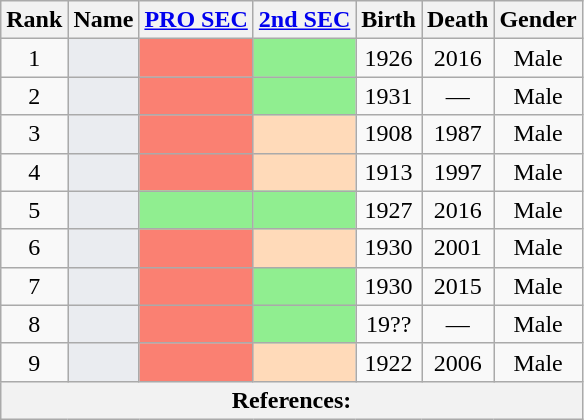<table class="wikitable sortable" style=text-align:center>
<tr>
<th>Rank</th>
<th>Name</th>
<th unsortable><a href='#'>PRO SEC</a></th>
<th unsortable><a href='#'>2nd SEC</a></th>
<th>Birth</th>
<th>Death</th>
<th>Gender</th>
</tr>
<tr>
<td>1</td>
<td bgcolor = #EAECF0></td>
<td bgcolor = Salmon></td>
<td bgcolor = LightGreen></td>
<td>1926</td>
<td>2016</td>
<td>Male</td>
</tr>
<tr>
<td>2</td>
<td bgcolor = #EAECF0></td>
<td bgcolor = Salmon></td>
<td bgcolor = LightGreen></td>
<td>1931</td>
<td>—</td>
<td>Male</td>
</tr>
<tr>
<td>3</td>
<td bgcolor = #EAECF0></td>
<td bgcolor = Salmon></td>
<td bgcolor = PeachPuff></td>
<td>1908</td>
<td>1987</td>
<td>Male</td>
</tr>
<tr>
<td>4</td>
<td bgcolor = #EAECF0></td>
<td bgcolor = Salmon></td>
<td bgcolor = PeachPuff></td>
<td>1913</td>
<td>1997</td>
<td>Male</td>
</tr>
<tr>
<td>5</td>
<td bgcolor = #EAECF0></td>
<td bgcolor = LightGreen></td>
<td bgcolor = LightGreen></td>
<td>1927</td>
<td>2016</td>
<td>Male</td>
</tr>
<tr>
<td>6</td>
<td bgcolor = #EAECF0></td>
<td bgcolor = Salmon></td>
<td bgcolor = PeachPuff></td>
<td>1930</td>
<td>2001</td>
<td>Male</td>
</tr>
<tr>
<td>7</td>
<td bgcolor = #EAECF0></td>
<td bgcolor = Salmon></td>
<td bgcolor = LightGreen></td>
<td>1930</td>
<td>2015</td>
<td>Male</td>
</tr>
<tr>
<td>8</td>
<td bgcolor = #EAECF0></td>
<td bgcolor = Salmon></td>
<td bgcolor = LightGreen></td>
<td>19??</td>
<td>—</td>
<td>Male</td>
</tr>
<tr>
<td>9</td>
<td bgcolor = #EAECF0></td>
<td bgcolor = Salmon></td>
<td bgcolor = PeachPuff></td>
<td>1922</td>
<td>2006</td>
<td>Male</td>
</tr>
<tr class=sortbottom>
<th colspan = "7" align = left><strong>References:</strong><br></th>
</tr>
</table>
